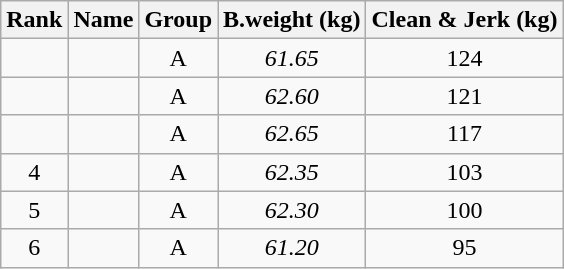<table class="wikitable sortable" style="text-align:center;">
<tr>
<th>Rank</th>
<th>Name</th>
<th>Group</th>
<th>B.weight (kg)</th>
<th>Clean & Jerk (kg)</th>
</tr>
<tr>
<td></td>
<td align=left></td>
<td>A</td>
<td><em>61.65</em></td>
<td>124</td>
</tr>
<tr>
<td></td>
<td align=left></td>
<td>A</td>
<td><em>62.60</em></td>
<td>121</td>
</tr>
<tr>
<td></td>
<td align=left></td>
<td>A</td>
<td><em>62.65</em></td>
<td>117</td>
</tr>
<tr>
<td>4</td>
<td align=left></td>
<td>A</td>
<td><em>62.35</em></td>
<td>103</td>
</tr>
<tr>
<td>5</td>
<td align=left></td>
<td>A</td>
<td><em>62.30</em></td>
<td>100</td>
</tr>
<tr>
<td>6</td>
<td align=left></td>
<td>A</td>
<td><em>61.20</em></td>
<td>95</td>
</tr>
</table>
